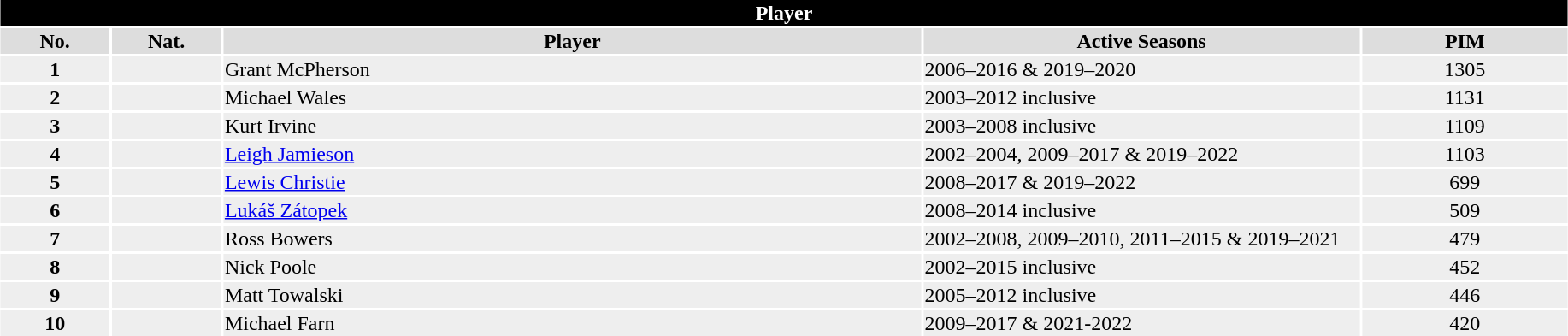<table class="toccolours"  style="width:97%; clear:both; margin:1.5em auto; text-align:center;">
<tr>
<th colspan="11" style="background:#000000; color:#FFFFFF;">Player</th>
</tr>
<tr style="background:#ddd;">
<th width=7%>No.</th>
<th width=7%>Nat.</th>
<th !width=30%>Player</th>
<th width=28%>Active Seasons</th>
<th widith=28%>PIM</th>
</tr>
<tr style="background:#eee;">
<td><strong>1</strong></td>
<td></td>
<td align="left">Grant McPherson</td>
<td align=left>2006–2016 & 2019–2020</td>
<td>1305</td>
</tr>
<tr style="background:#eee;">
<td><strong>2</strong></td>
<td></td>
<td align=left>Michael Wales</td>
<td align=left>2003–2012 inclusive</td>
<td>1131</td>
</tr>
<tr style="background:#eee;">
<td><strong>3</strong></td>
<td></td>
<td align=left>Kurt Irvine</td>
<td align=left>2003–2008 inclusive</td>
<td>1109</td>
</tr>
<tr style="background:#eee;">
<td><strong>4</strong></td>
<td></td>
<td align=left><a href='#'>Leigh Jamieson</a></td>
<td align=left>2002–2004, 2009–2017 & 2019–2022</td>
<td>1103</td>
</tr>
<tr style="background:#eee;">
<td><strong>5</strong></td>
<td></td>
<td align=left><a href='#'>Lewis Christie</a></td>
<td align=left>2008–2017 & 2019–2022</td>
<td>699</td>
</tr>
<tr style="background:#eee;">
<td><strong>6</strong></td>
<td></td>
<td align=left><a href='#'>Lukáš Zátopek</a></td>
<td align=left>2008–2014 inclusive</td>
<td>509</td>
</tr>
<tr style="background:#eee;">
<td><strong>7</strong></td>
<td></td>
<td align=left>Ross Bowers</td>
<td align=left>2002–2008, 2009–2010, 2011–2015 & 2019–2021</td>
<td>479</td>
</tr>
<tr style="background:#eee;">
<td><strong>8</strong></td>
<td></td>
<td align=left>Nick Poole</td>
<td align=left>2002–2015 inclusive</td>
<td>452</td>
</tr>
<tr style="background:#eee;">
<td><strong>9</strong></td>
<td></td>
<td align=left>Matt Towalski</td>
<td align=left>2005–2012 inclusive</td>
<td>446</td>
</tr>
<tr style="background:#eee;">
<td><strong>10</strong></td>
<td></td>
<td align=left>Michael Farn</td>
<td align=left>2009–2017 & 2021-2022</td>
<td>420</td>
</tr>
</table>
